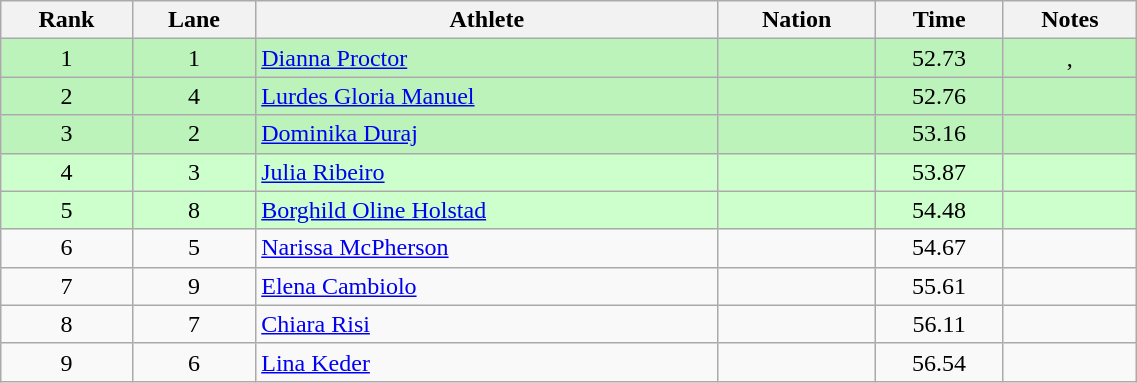<table class="wikitable sortable" style="text-align:center;width: 60%;">
<tr>
<th scope="col">Rank</th>
<th scope="col">Lane</th>
<th scope="col">Athlete</th>
<th scope="col">Nation</th>
<th scope="col">Time</th>
<th scope="col">Notes</th>
</tr>
<tr bgcolor=bbf3bb>
<td>1</td>
<td>1</td>
<td align=left><a href='#'>Dianna Proctor</a></td>
<td align=left></td>
<td>52.73</td>
<td>, </td>
</tr>
<tr bgcolor=bbf3bb>
<td>2</td>
<td>4</td>
<td align=left><a href='#'>Lurdes Gloria Manuel</a></td>
<td align=left></td>
<td>52.76</td>
<td></td>
</tr>
<tr bgcolor=bbf3bb>
<td>3</td>
<td>2</td>
<td align=left><a href='#'>Dominika Duraj</a></td>
<td align=left></td>
<td>53.16</td>
<td></td>
</tr>
<tr bgcolor=ccffcc>
<td>4</td>
<td>3</td>
<td align=left><a href='#'>Julia Ribeiro</a></td>
<td align=left></td>
<td>53.87</td>
<td></td>
</tr>
<tr bgcolor=ccffcc>
<td>5</td>
<td>8</td>
<td align=left><a href='#'>Borghild Oline Holstad</a></td>
<td align=left></td>
<td>54.48</td>
<td></td>
</tr>
<tr>
<td>6</td>
<td>5</td>
<td align=left><a href='#'>Narissa McPherson</a></td>
<td align=left></td>
<td>54.67</td>
<td></td>
</tr>
<tr>
<td>7</td>
<td>9</td>
<td align=left><a href='#'>Elena Cambiolo</a></td>
<td align=left></td>
<td>55.61</td>
<td></td>
</tr>
<tr>
<td>8</td>
<td>7</td>
<td align=left><a href='#'>Chiara Risi</a></td>
<td align=left></td>
<td>56.11</td>
<td></td>
</tr>
<tr>
<td>9</td>
<td>6</td>
<td align=left><a href='#'>Lina Keder</a></td>
<td align=left></td>
<td>56.54</td>
<td></td>
</tr>
</table>
